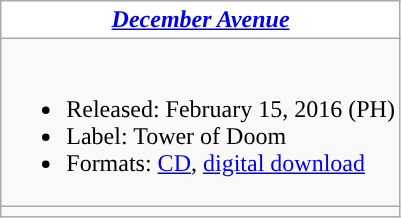<table class="wikitable mw-collapsible ">
<tr>
<th colspan=5 style="background: #FFFFFF; color: #0C007F;"><em><a href='#'>December Avenue</a></em></th>
</tr>
<tr>
<td><br><ul><li>Released: February 15, 2016 <span>(PH)</span></li><li>Label: Tower of Doom</li><li>Formats: <a href='#'>CD</a>, <a href='#'>digital download</a></li></ul></td>
</tr>
<tr>
<td></td>
</tr>
</table>
